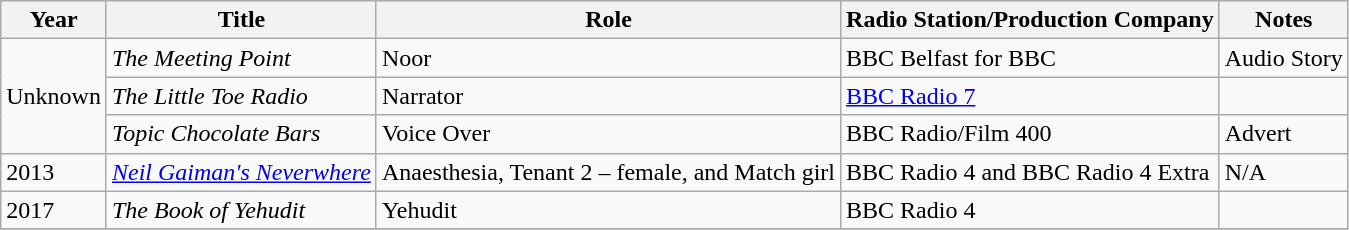<table class="wikitable sortable">
<tr>
<th>Year</th>
<th>Title</th>
<th>Role</th>
<th>Radio Station/Production Company</th>
<th>Notes</th>
</tr>
<tr>
<td rowspan="3">Unknown</td>
<td><em>The Meeting Point</em></td>
<td>Noor</td>
<td>BBC Belfast for BBC</td>
<td>Audio Story</td>
</tr>
<tr>
<td><em>The Little Toe Radio</em></td>
<td>Narrator</td>
<td><a href='#'>BBC Radio 7</a></td>
<td></td>
</tr>
<tr>
<td><em>Topic Chocolate Bars</em></td>
<td>Voice Over</td>
<td>BBC Radio/Film 400</td>
<td>Advert</td>
</tr>
<tr>
<td>2013</td>
<td><em><a href='#'>Neil Gaiman's Neverwhere</a></em></td>
<td>Anaesthesia, Tenant 2 – female, and Match girl</td>
<td>BBC Radio 4 and BBC Radio 4 Extra</td>
<td>N/A</td>
</tr>
<tr>
<td>2017</td>
<td><em>The Book of Yehudit</em></td>
<td>Yehudit</td>
<td>BBC Radio 4</td>
<td></td>
</tr>
<tr>
</tr>
</table>
